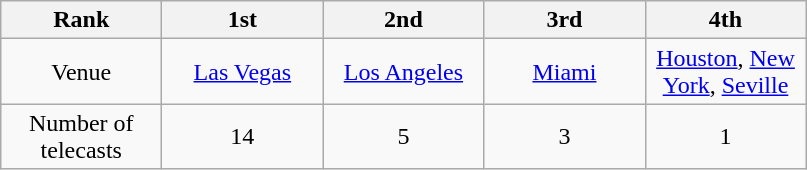<table class="wikitable" border="1">
<tr>
<th width="100">Rank</th>
<th width="100">1st</th>
<th width="100">2nd</th>
<th width="100">3rd</th>
<th width="100">4th</th>
</tr>
<tr align=center>
<td>Venue</td>
<td><a href='#'>Las Vegas</a></td>
<td><a href='#'>Los Angeles</a></td>
<td><a href='#'>Miami</a></td>
<td><a href='#'>Houston</a>, <a href='#'>New York</a>, <a href='#'>Seville</a></td>
</tr>
<tr align=center>
<td>Number of telecasts</td>
<td>14</td>
<td>5</td>
<td>3</td>
<td>1</td>
</tr>
</table>
